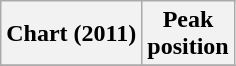<table class="wikitable sortable">
<tr>
<th align="left">Chart (2011)</th>
<th align="center">Peak<br>position</th>
</tr>
<tr>
</tr>
</table>
